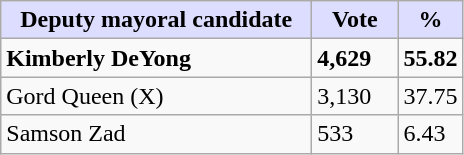<table class="wikitable">
<tr>
<th style="background:#ddf; width:200px;">Deputy mayoral candidate</th>
<th style="background:#ddf; width:50px;">Vote</th>
<th style="background:#ddf; width:30px;">%</th>
</tr>
<tr>
<td><strong>Kimberly DeYong</strong></td>
<td><strong>4,629</strong></td>
<td><strong>55.82</strong></td>
</tr>
<tr>
<td>Gord Queen (X)</td>
<td>3,130</td>
<td>37.75</td>
</tr>
<tr>
<td>Samson Zad</td>
<td>533</td>
<td>6.43</td>
</tr>
</table>
